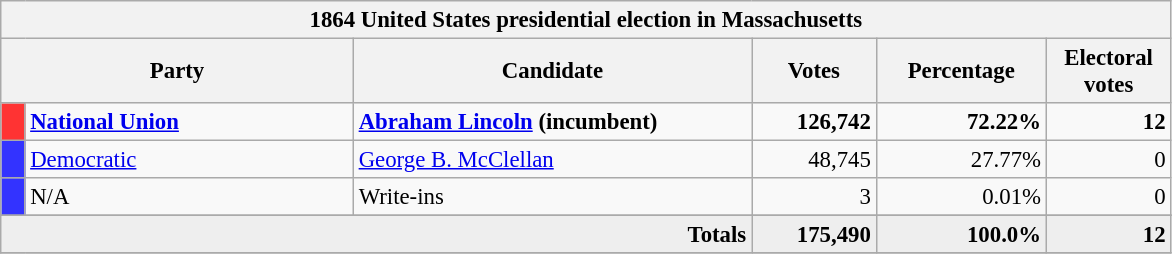<table class="wikitable" style="font-size: 95%;">
<tr>
<th colspan="6">1864 United States presidential election in Massachusetts</th>
</tr>
<tr>
<th colspan="2" style="width: 15em">Party</th>
<th style="width: 17em">Candidate</th>
<th style="width: 5em">Votes</th>
<th style="width: 7em">Percentage</th>
<th style="width: 5em">Electoral votes</th>
</tr>
<tr>
<th style="background-color:#FF3333; width: 3px"></th>
<td style="width: 130px"><strong><a href='#'>National Union</a></strong></td>
<td><strong><a href='#'>Abraham Lincoln</a> (incumbent)</strong></td>
<td align="right"><strong>126,742</strong></td>
<td align="right"><strong>72.22%</strong></td>
<td align="right"><strong>12</strong></td>
</tr>
<tr>
<th style="background-color:#3333FF; width: 3px"></th>
<td style="width: 130px"><a href='#'>Democratic</a></td>
<td><a href='#'>George B. McClellan</a></td>
<td align="right">48,745</td>
<td align="right">27.77%</td>
<td align="right">0</td>
</tr>
<tr>
<th style="background-color:#3333FF; width: 3px"></th>
<td style="width: 130px">N/A</td>
<td>Write-ins</td>
<td align="right">3</td>
<td align="right">0.01%</td>
<td align="right">0</td>
</tr>
<tr>
</tr>
<tr bgcolor="#EEEEEE">
<td colspan="3" align="right"><strong>Totals</strong></td>
<td align="right"><strong>175,490</strong></td>
<td align="right"><strong>100.0%</strong></td>
<td align="right"><strong>12</strong></td>
</tr>
<tr>
</tr>
</table>
